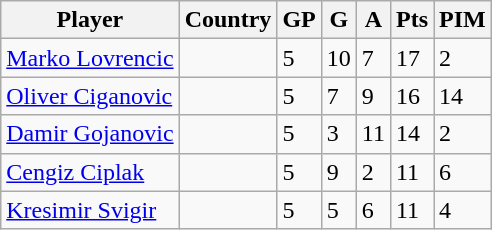<table class="wikitable">
<tr>
<th>Player</th>
<th>Country</th>
<th>GP</th>
<th>G</th>
<th>A</th>
<th>Pts</th>
<th>PIM</th>
</tr>
<tr>
<td><a href='#'>Marko Lovrencic</a></td>
<td></td>
<td>5</td>
<td>10</td>
<td>7</td>
<td>17</td>
<td>2</td>
</tr>
<tr>
<td><a href='#'>Oliver Ciganovic</a></td>
<td></td>
<td>5</td>
<td>7</td>
<td>9</td>
<td>16</td>
<td>14</td>
</tr>
<tr>
<td><a href='#'>Damir Gojanovic</a></td>
<td></td>
<td>5</td>
<td>3</td>
<td>11</td>
<td>14</td>
<td>2</td>
</tr>
<tr>
<td><a href='#'>Cengiz Ciplak</a></td>
<td></td>
<td>5</td>
<td>9</td>
<td>2</td>
<td>11</td>
<td>6</td>
</tr>
<tr>
<td><a href='#'>Kresimir Svigir</a></td>
<td></td>
<td>5</td>
<td>5</td>
<td>6</td>
<td>11</td>
<td>4</td>
</tr>
</table>
